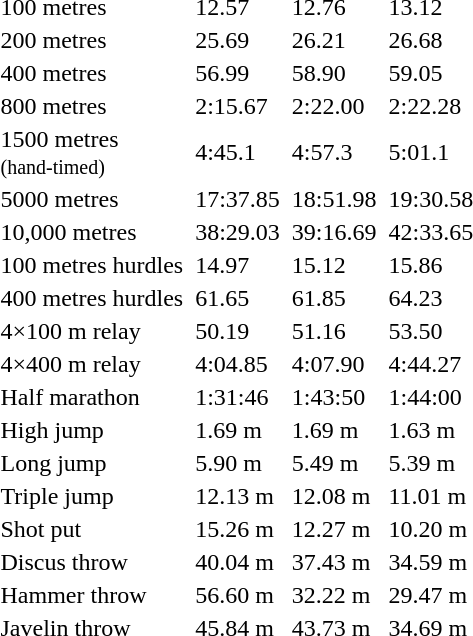<table>
<tr>
<td>100 metres</td>
<td></td>
<td>12.57</td>
<td></td>
<td>12.76</td>
<td></td>
<td>13.12</td>
</tr>
<tr>
<td>200 metres</td>
<td></td>
<td>25.69</td>
<td></td>
<td>26.21</td>
<td></td>
<td>26.68</td>
</tr>
<tr>
<td>400 metres</td>
<td></td>
<td>56.99</td>
<td></td>
<td>58.90</td>
<td></td>
<td>59.05</td>
</tr>
<tr>
<td>800 metres</td>
<td></td>
<td>2:15.67</td>
<td></td>
<td>2:22.00</td>
<td></td>
<td>2:22.28</td>
</tr>
<tr>
<td>1500 metres<br><small>(hand-timed)</small></td>
<td></td>
<td>4:45.1</td>
<td></td>
<td>4:57.3</td>
<td></td>
<td>5:01.1</td>
</tr>
<tr>
<td>5000 metres</td>
<td></td>
<td>17:37.85</td>
<td></td>
<td>18:51.98</td>
<td></td>
<td>19:30.58</td>
</tr>
<tr>
<td>10,000 metres</td>
<td></td>
<td>38:29.03</td>
<td></td>
<td>39:16.69</td>
<td></td>
<td>42:33.65</td>
</tr>
<tr>
<td>100 metres hurdles</td>
<td></td>
<td>14.97</td>
<td></td>
<td>15.12</td>
<td></td>
<td>15.86</td>
</tr>
<tr>
<td>400 metres hurdles</td>
<td></td>
<td>61.65</td>
<td></td>
<td>61.85</td>
<td></td>
<td>64.23</td>
</tr>
<tr>
<td>4×100 m relay</td>
<td></td>
<td>50.19</td>
<td></td>
<td>51.16</td>
<td></td>
<td>53.50</td>
</tr>
<tr>
<td>4×400 m relay</td>
<td></td>
<td>4:04.85</td>
<td></td>
<td>4:07.90</td>
<td></td>
<td>4:44.27</td>
</tr>
<tr>
<td>Half marathon</td>
<td></td>
<td>1:31:46</td>
<td></td>
<td>1:43:50</td>
<td></td>
<td>1:44:00</td>
</tr>
<tr>
<td>High jump</td>
<td></td>
<td>1.69 m</td>
<td></td>
<td>1.69 m</td>
<td></td>
<td>1.63 m</td>
</tr>
<tr>
<td>Long jump</td>
<td></td>
<td>5.90 m</td>
<td></td>
<td>5.49 m</td>
<td></td>
<td>5.39 m</td>
</tr>
<tr>
<td>Triple jump</td>
<td></td>
<td>12.13 m</td>
<td></td>
<td>12.08 m</td>
<td></td>
<td>11.01 m</td>
</tr>
<tr>
<td>Shot put</td>
<td></td>
<td>15.26 m</td>
<td></td>
<td>12.27 m</td>
<td></td>
<td>10.20 m</td>
</tr>
<tr>
<td>Discus throw</td>
<td></td>
<td>40.04 m</td>
<td></td>
<td>37.43 m</td>
<td></td>
<td>34.59 m</td>
</tr>
<tr>
<td>Hammer throw</td>
<td></td>
<td>56.60 m</td>
<td></td>
<td>32.22 m</td>
<td></td>
<td>29.47 m</td>
</tr>
<tr>
<td>Javelin throw</td>
<td></td>
<td>45.84 m</td>
<td></td>
<td>43.73 m</td>
<td></td>
<td>34.69 m</td>
</tr>
</table>
